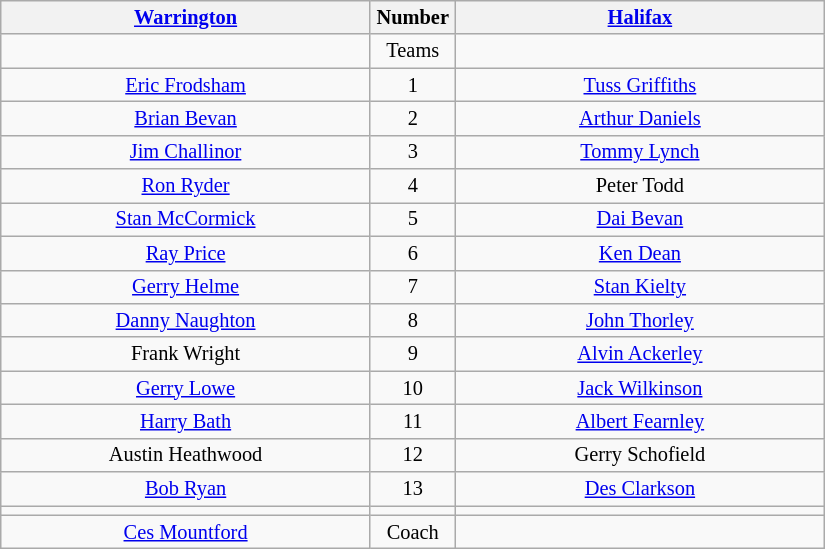<table class="wikitable" style="text-align:center; font-size: 85%">
<tr>
<th width=240 abbr=winner><a href='#'>Warrington</a></th>
<th width=50 abbr="Number">Number</th>
<th width=240 abbr=runner-up><a href='#'>Halifax</a></th>
</tr>
<tr>
<td></td>
<td>Teams</td>
<td></td>
</tr>
<tr>
<td><a href='#'>Eric Frodsham</a></td>
<td>1</td>
<td><a href='#'>Tuss Griffiths</a></td>
</tr>
<tr>
<td><a href='#'>Brian Bevan</a></td>
<td>2</td>
<td><a href='#'>Arthur Daniels</a></td>
</tr>
<tr>
<td><a href='#'>Jim Challinor</a></td>
<td>3</td>
<td><a href='#'>Tommy Lynch</a></td>
</tr>
<tr>
<td><a href='#'>Ron Ryder</a></td>
<td>4</td>
<td>Peter Todd</td>
</tr>
<tr>
<td><a href='#'>Stan McCormick</a></td>
<td>5</td>
<td><a href='#'>Dai Bevan</a></td>
</tr>
<tr>
<td><a href='#'>Ray Price</a></td>
<td>6</td>
<td><a href='#'>Ken Dean</a></td>
</tr>
<tr>
<td><a href='#'>Gerry Helme</a></td>
<td>7</td>
<td><a href='#'>Stan Kielty</a></td>
</tr>
<tr>
<td><a href='#'>Danny Naughton</a></td>
<td>8</td>
<td><a href='#'>John Thorley</a></td>
</tr>
<tr>
<td>Frank Wright</td>
<td>9</td>
<td><a href='#'>Alvin Ackerley</a></td>
</tr>
<tr>
<td><a href='#'>Gerry Lowe</a></td>
<td>10</td>
<td><a href='#'>Jack Wilkinson</a></td>
</tr>
<tr>
<td><a href='#'>Harry Bath</a></td>
<td>11</td>
<td><a href='#'>Albert Fearnley</a></td>
</tr>
<tr>
<td>Austin Heathwood</td>
<td>12</td>
<td>Gerry Schofield</td>
</tr>
<tr>
<td><a href='#'>Bob Ryan</a></td>
<td>13</td>
<td><a href='#'>Des Clarkson</a></td>
</tr>
<tr>
<td></td>
<td></td>
<td></td>
</tr>
<tr>
<td><a href='#'>Ces Mountford</a></td>
<td>Coach</td>
<td></td>
</tr>
</table>
